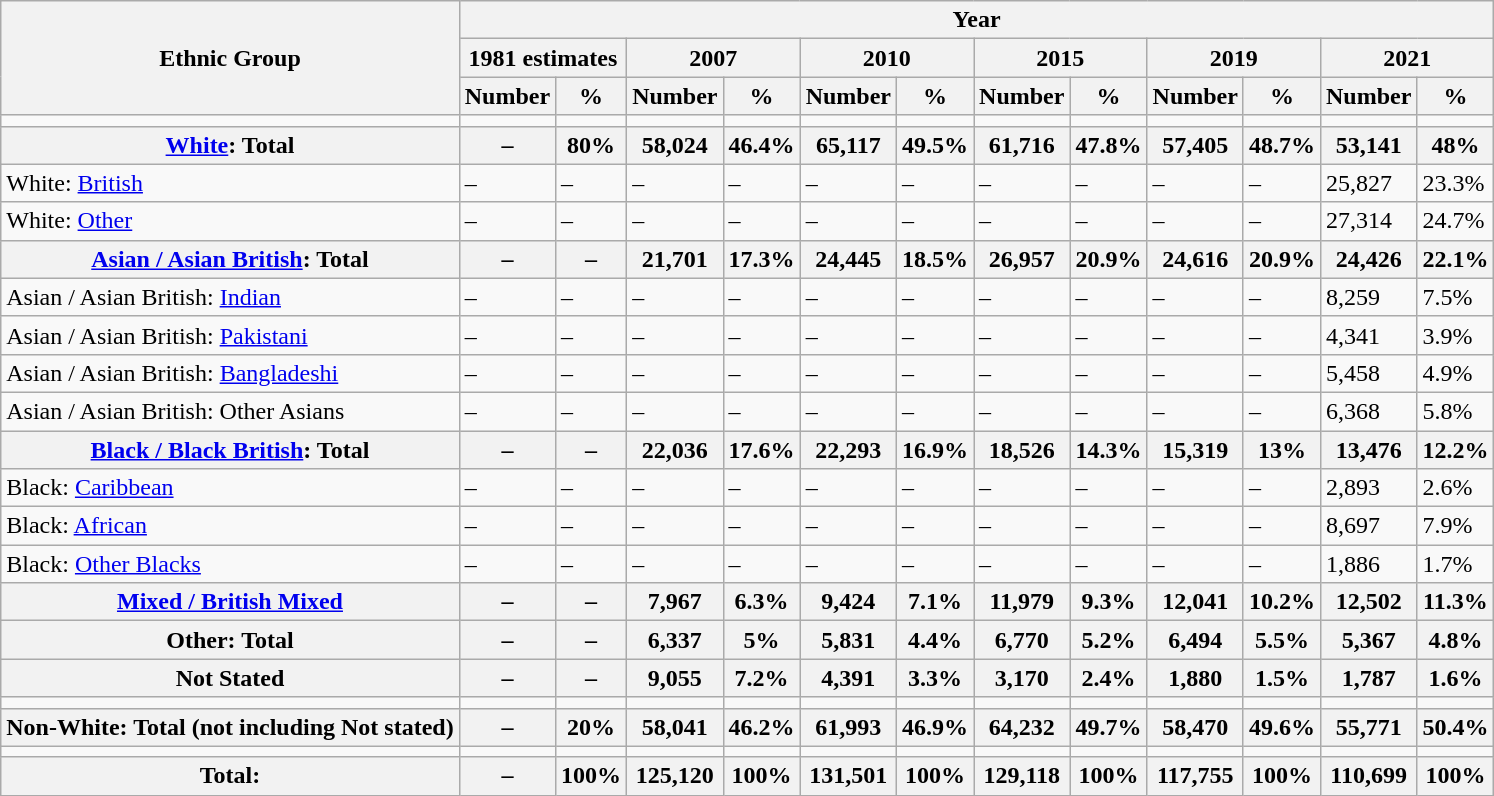<table class="wikitable sortable mw-collapsible">
<tr>
<th rowspan="3">Ethnic Group</th>
<th colspan="12">Year</th>
</tr>
<tr>
<th colspan="2">1981 estimates</th>
<th colspan="2">2007</th>
<th colspan="2">2010</th>
<th colspan="2">2015</th>
<th colspan="2">2019</th>
<th colspan="2">2021</th>
</tr>
<tr>
<th>Number</th>
<th>%</th>
<th>Number</th>
<th>%</th>
<th>Number</th>
<th>%</th>
<th>Number</th>
<th>%</th>
<th>Number</th>
<th>%</th>
<th>Number</th>
<th>%</th>
</tr>
<tr>
<td></td>
<td></td>
<td></td>
<td></td>
<td></td>
<td></td>
<td></td>
<td></td>
<td></td>
<td></td>
<td></td>
<td></td>
<td></td>
</tr>
<tr>
<th><a href='#'>White</a>: Total</th>
<th>–</th>
<th>80%</th>
<th>58,024</th>
<th>46.4%</th>
<th>65,117</th>
<th>49.5%</th>
<th>61,716</th>
<th>47.8%</th>
<th>57,405</th>
<th>48.7%</th>
<th>53,141</th>
<th>48%</th>
</tr>
<tr>
<td>White: <a href='#'>British</a></td>
<td>–</td>
<td>–</td>
<td>–</td>
<td>–</td>
<td>–</td>
<td>–</td>
<td>–</td>
<td>–</td>
<td>–</td>
<td>–</td>
<td>25,827</td>
<td>23.3%</td>
</tr>
<tr>
<td>White: <a href='#'>Other</a></td>
<td>–</td>
<td>–</td>
<td>–</td>
<td>–</td>
<td>–</td>
<td>–</td>
<td>–</td>
<td>–</td>
<td>–</td>
<td>–</td>
<td>27,314</td>
<td>24.7%</td>
</tr>
<tr>
<th><a href='#'>Asian / Asian British</a>: Total</th>
<th>–</th>
<th>–</th>
<th>21,701</th>
<th>17.3%</th>
<th>24,445</th>
<th>18.5%</th>
<th>26,957</th>
<th>20.9%</th>
<th>24,616</th>
<th>20.9%</th>
<th>24,426</th>
<th>22.1%</th>
</tr>
<tr>
<td>Asian / Asian British: <a href='#'>Indian</a></td>
<td>–</td>
<td>–</td>
<td>–</td>
<td>–</td>
<td>–</td>
<td>–</td>
<td>–</td>
<td>–</td>
<td>–</td>
<td>–</td>
<td>8,259</td>
<td>7.5%</td>
</tr>
<tr>
<td>Asian / Asian British: <a href='#'>Pakistani</a></td>
<td>–</td>
<td>–</td>
<td>–</td>
<td>–</td>
<td>–</td>
<td>–</td>
<td>–</td>
<td>–</td>
<td>–</td>
<td>–</td>
<td>4,341</td>
<td>3.9%</td>
</tr>
<tr>
<td>Asian / Asian British: <a href='#'>Bangladeshi</a></td>
<td>–</td>
<td>–</td>
<td>–</td>
<td>–</td>
<td>–</td>
<td>–</td>
<td>–</td>
<td>–</td>
<td>–</td>
<td>–</td>
<td>5,458</td>
<td>4.9%</td>
</tr>
<tr>
<td>Asian / Asian British: Other Asians</td>
<td>–</td>
<td>–</td>
<td>–</td>
<td>–</td>
<td>–</td>
<td>–</td>
<td>–</td>
<td>–</td>
<td>–</td>
<td>–</td>
<td>6,368</td>
<td>5.8%</td>
</tr>
<tr>
<th><a href='#'>Black / Black British</a>: Total</th>
<th>–</th>
<th>–</th>
<th>22,036</th>
<th>17.6%</th>
<th>22,293</th>
<th>16.9%</th>
<th>18,526</th>
<th>14.3%</th>
<th>15,319</th>
<th>13%</th>
<th>13,476</th>
<th>12.2%</th>
</tr>
<tr>
<td>Black: <a href='#'>Caribbean</a></td>
<td>–</td>
<td>–</td>
<td>–</td>
<td>–</td>
<td>–</td>
<td>–</td>
<td>–</td>
<td>–</td>
<td>–</td>
<td>–</td>
<td>2,893</td>
<td>2.6%</td>
</tr>
<tr>
<td>Black: <a href='#'>African</a></td>
<td>–</td>
<td>–</td>
<td>–</td>
<td>–</td>
<td>–</td>
<td>–</td>
<td>–</td>
<td>–</td>
<td>–</td>
<td>–</td>
<td>8,697</td>
<td>7.9%</td>
</tr>
<tr>
<td>Black: <a href='#'>Other Blacks</a></td>
<td>–</td>
<td>–</td>
<td>–</td>
<td>–</td>
<td>–</td>
<td>–</td>
<td>–</td>
<td>–</td>
<td>–</td>
<td>–</td>
<td>1,886</td>
<td>1.7%</td>
</tr>
<tr>
<th><a href='#'>Mixed / British Mixed</a></th>
<th>–</th>
<th>–</th>
<th>7,967</th>
<th>6.3%</th>
<th>9,424</th>
<th>7.1%</th>
<th>11,979</th>
<th>9.3%</th>
<th>12,041</th>
<th>10.2%</th>
<th>12,502</th>
<th>11.3%</th>
</tr>
<tr>
<th>Other: Total</th>
<th>–</th>
<th>–</th>
<th>6,337</th>
<th>5%</th>
<th>5,831</th>
<th>4.4%</th>
<th>6,770</th>
<th>5.2%</th>
<th>6,494</th>
<th>5.5%</th>
<th>5,367</th>
<th>4.8%</th>
</tr>
<tr>
<th>Not Stated</th>
<th>–</th>
<th>–</th>
<th>9,055</th>
<th>7.2%</th>
<th>4,391</th>
<th>3.3%</th>
<th>3,170</th>
<th>2.4%</th>
<th>1,880</th>
<th>1.5%</th>
<th>1,787</th>
<th>1.6%</th>
</tr>
<tr>
<td></td>
<td></td>
<td></td>
<td></td>
<td></td>
<td></td>
<td></td>
<td></td>
<td></td>
<td></td>
<td></td>
<td></td>
<td></td>
</tr>
<tr>
<th>Non-White: Total (not including Not stated)</th>
<th>–</th>
<th>20%</th>
<th>58,041</th>
<th>46.2%</th>
<th>61,993</th>
<th>46.9%</th>
<th>64,232</th>
<th>49.7%</th>
<th>58,470</th>
<th>49.6%</th>
<th>55,771</th>
<th>50.4%</th>
</tr>
<tr>
<td></td>
<td></td>
<td></td>
<td></td>
<td></td>
<td></td>
<td></td>
<td></td>
<td></td>
<td></td>
<td></td>
<td></td>
<td></td>
</tr>
<tr>
<th>Total:</th>
<th>–</th>
<th>100%</th>
<th>125,120</th>
<th>100%</th>
<th>131,501</th>
<th>100%</th>
<th>129,118</th>
<th>100%</th>
<th>117,755</th>
<th>100%</th>
<th>110,699</th>
<th>100%</th>
</tr>
</table>
